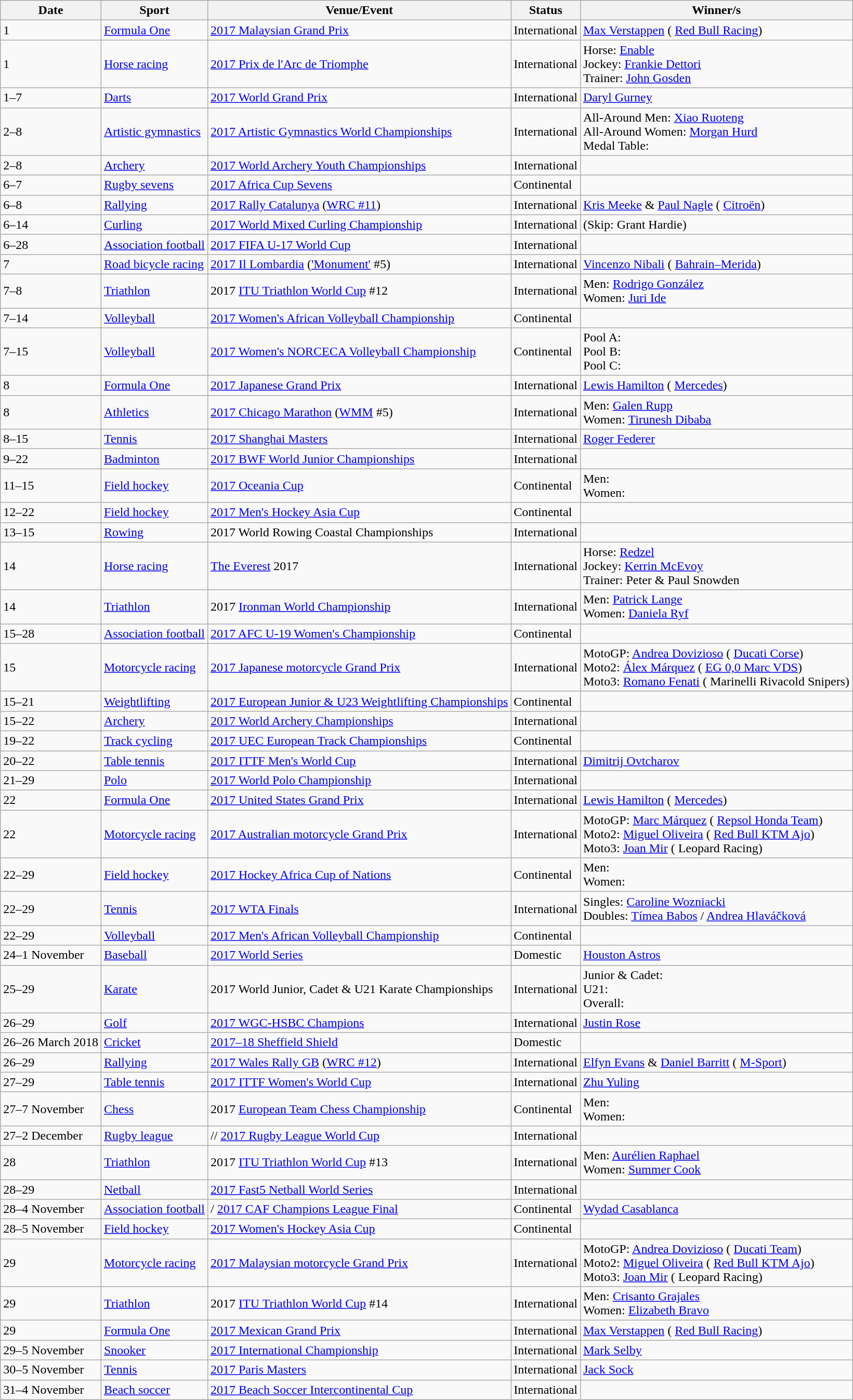<table class="wikitable sortable">
<tr>
<th>Date</th>
<th>Sport</th>
<th>Venue/Event</th>
<th>Status</th>
<th>Winner/s</th>
</tr>
<tr>
<td>1</td>
<td><a href='#'>Formula One</a></td>
<td> <a href='#'>2017 Malaysian Grand Prix</a></td>
<td>International</td>
<td> <a href='#'>Max Verstappen</a> ( <a href='#'>Red Bull Racing</a>)</td>
</tr>
<tr>
<td>1</td>
<td><a href='#'>Horse racing</a></td>
<td> <a href='#'>2017 Prix de l'Arc de Triomphe</a></td>
<td>International</td>
<td>Horse:  <a href='#'>Enable</a><br>Jockey:  <a href='#'>Frankie Dettori</a><br>Trainer:  <a href='#'>John Gosden</a></td>
</tr>
<tr>
<td>1–7</td>
<td><a href='#'>Darts</a></td>
<td> <a href='#'>2017 World Grand Prix</a></td>
<td>International</td>
<td> <a href='#'>Daryl Gurney</a></td>
</tr>
<tr>
<td>2–8</td>
<td><a href='#'>Artistic gymnastics</a></td>
<td> <a href='#'>2017 Artistic Gymnastics World Championships</a></td>
<td>International</td>
<td>All-Around Men:  <a href='#'>Xiao Ruoteng</a><br>All-Around Women:  <a href='#'>Morgan Hurd</a><br>Medal Table: </td>
</tr>
<tr>
<td>2–8</td>
<td><a href='#'>Archery</a></td>
<td> <a href='#'>2017 World Archery Youth Championships</a></td>
<td>International</td>
<td></td>
</tr>
<tr>
<td>6–7</td>
<td><a href='#'>Rugby sevens</a></td>
<td> <a href='#'>2017 Africa Cup Sevens</a></td>
<td>Continental</td>
<td></td>
</tr>
<tr>
<td>6–8</td>
<td><a href='#'>Rallying</a></td>
<td> <a href='#'>2017 Rally Catalunya</a> (<a href='#'>WRC #11</a>)</td>
<td>International</td>
<td> <a href='#'>Kris Meeke</a> &  <a href='#'>Paul Nagle</a> ( <a href='#'>Citroën</a>)</td>
</tr>
<tr>
<td>6–14</td>
<td><a href='#'>Curling</a></td>
<td> <a href='#'>2017 World Mixed Curling Championship</a></td>
<td>International</td>
<td> (Skip: Grant Hardie)</td>
</tr>
<tr>
<td>6–28</td>
<td><a href='#'>Association football</a></td>
<td> <a href='#'>2017 FIFA U-17 World Cup</a></td>
<td>International</td>
<td></td>
</tr>
<tr>
<td>7</td>
<td><a href='#'>Road bicycle racing</a></td>
<td> <a href='#'>2017 Il Lombardia</a> (<a href='#'>'Monument'</a> #5)</td>
<td>International</td>
<td> <a href='#'>Vincenzo Nibali</a> ( <a href='#'>Bahrain–Merida</a>)</td>
</tr>
<tr>
<td>7–8</td>
<td><a href='#'>Triathlon</a></td>
<td> 2017 <a href='#'>ITU Triathlon World Cup</a> #12</td>
<td>International</td>
<td>Men:  <a href='#'>Rodrigo González</a><br>Women:  <a href='#'>Juri Ide</a></td>
</tr>
<tr>
<td>7–14</td>
<td><a href='#'>Volleyball</a></td>
<td> <a href='#'>2017 Women's African Volleyball Championship</a></td>
<td>Continental</td>
<td></td>
</tr>
<tr>
<td>7–15</td>
<td><a href='#'>Volleyball</a></td>
<td> <a href='#'>2017 Women's NORCECA Volleyball Championship</a></td>
<td>Continental</td>
<td>Pool A: <br>Pool B: <br>Pool C: </td>
</tr>
<tr>
<td>8</td>
<td><a href='#'>Formula One</a></td>
<td> <a href='#'>2017 Japanese Grand Prix</a></td>
<td>International</td>
<td> <a href='#'>Lewis Hamilton</a> ( <a href='#'>Mercedes</a>)</td>
</tr>
<tr>
<td>8</td>
<td><a href='#'>Athletics</a></td>
<td> <a href='#'>2017 Chicago Marathon</a> (<a href='#'>WMM</a> #5)</td>
<td>International</td>
<td>Men:  <a href='#'>Galen Rupp</a><br>Women:  <a href='#'>Tirunesh Dibaba</a></td>
</tr>
<tr>
<td>8–15</td>
<td><a href='#'>Tennis</a></td>
<td> <a href='#'>2017 Shanghai Masters</a></td>
<td>International</td>
<td> <a href='#'>Roger Federer</a></td>
</tr>
<tr>
<td>9–22</td>
<td><a href='#'>Badminton</a></td>
<td> <a href='#'>2017 BWF World Junior Championships</a></td>
<td>International</td>
<td></td>
</tr>
<tr>
<td>11–15</td>
<td><a href='#'>Field hockey</a></td>
<td> <a href='#'>2017 Oceania Cup</a></td>
<td>Continental</td>
<td>Men: <br>Women: </td>
</tr>
<tr>
<td>12–22</td>
<td><a href='#'>Field hockey</a></td>
<td> <a href='#'>2017 Men's Hockey Asia Cup</a></td>
<td>Continental</td>
<td></td>
</tr>
<tr>
<td>13–15</td>
<td><a href='#'>Rowing</a></td>
<td> 2017 World Rowing Coastal Championships</td>
<td>International</td>
<td></td>
</tr>
<tr>
<td>14</td>
<td><a href='#'>Horse racing</a></td>
<td> <a href='#'>The Everest</a> 2017</td>
<td>International</td>
<td>Horse:  <a href='#'>Redzel</a><br>Jockey:  <a href='#'>Kerrin McEvoy</a><br>Trainer:  Peter & Paul Snowden</td>
</tr>
<tr>
<td>14</td>
<td><a href='#'>Triathlon</a></td>
<td> 2017 <a href='#'>Ironman World Championship</a></td>
<td>International</td>
<td>Men:  <a href='#'>Patrick Lange</a><br>Women:  <a href='#'>Daniela Ryf</a></td>
</tr>
<tr>
<td>15–28</td>
<td><a href='#'>Association football</a></td>
<td> <a href='#'>2017 AFC U-19 Women's Championship</a></td>
<td>Continental</td>
<td></td>
</tr>
<tr>
<td>15</td>
<td><a href='#'>Motorcycle racing</a></td>
<td> <a href='#'>2017 Japanese motorcycle Grand Prix</a></td>
<td>International</td>
<td>MotoGP:  <a href='#'>Andrea Dovizioso</a> ( <a href='#'>Ducati Corse</a>)<br>Moto2:  <a href='#'>Álex Márquez</a> ( <a href='#'>EG 0,0 Marc VDS</a>)<br>Moto3:  <a href='#'>Romano Fenati</a> ( Marinelli Rivacold Snipers)</td>
</tr>
<tr>
<td>15–21</td>
<td><a href='#'>Weightlifting</a></td>
<td> <a href='#'>2017 European Junior & U23 Weightlifting Championships</a></td>
<td>Continental</td>
<td></td>
</tr>
<tr>
<td>15–22</td>
<td><a href='#'>Archery</a></td>
<td> <a href='#'>2017 World Archery Championships</a></td>
<td>International</td>
<td></td>
</tr>
<tr>
<td>19–22</td>
<td><a href='#'>Track cycling</a></td>
<td> <a href='#'>2017 UEC European Track Championships</a></td>
<td>Continental</td>
<td></td>
</tr>
<tr>
<td>20–22</td>
<td><a href='#'>Table tennis</a></td>
<td> <a href='#'>2017 ITTF Men's World Cup</a></td>
<td>International</td>
<td> <a href='#'>Dimitrij Ovtcharov</a></td>
</tr>
<tr>
<td>21–29</td>
<td><a href='#'>Polo</a></td>
<td> <a href='#'>2017 World Polo Championship</a></td>
<td>International</td>
<td></td>
</tr>
<tr>
<td>22</td>
<td><a href='#'>Formula One</a></td>
<td> <a href='#'>2017 United States Grand Prix</a></td>
<td>International</td>
<td> <a href='#'>Lewis Hamilton</a> ( <a href='#'>Mercedes</a>)</td>
</tr>
<tr>
<td>22</td>
<td><a href='#'>Motorcycle racing</a></td>
<td> <a href='#'>2017 Australian motorcycle Grand Prix</a></td>
<td>International</td>
<td>MotoGP:  <a href='#'>Marc Márquez</a> ( <a href='#'>Repsol Honda Team</a>)<br>Moto2:  <a href='#'>Miguel Oliveira</a> ( <a href='#'>Red Bull KTM Ajo</a>)<br>Moto3:  <a href='#'>Joan Mir</a> ( Leopard Racing)</td>
</tr>
<tr>
<td>22–29</td>
<td><a href='#'>Field hockey</a></td>
<td> <a href='#'>2017 Hockey Africa Cup of Nations</a></td>
<td>Continental</td>
<td>Men: <br>Women: </td>
</tr>
<tr>
<td>22–29</td>
<td><a href='#'>Tennis</a></td>
<td> <a href='#'>2017 WTA Finals</a></td>
<td>International</td>
<td>Singles:  <a href='#'>Caroline Wozniacki</a><br>Doubles:  <a href='#'>Tímea Babos</a> /  <a href='#'>Andrea Hlaváčková</a></td>
</tr>
<tr>
<td>22–29</td>
<td><a href='#'>Volleyball</a></td>
<td> <a href='#'>2017 Men's African Volleyball Championship</a></td>
<td>Continental</td>
<td></td>
</tr>
<tr>
<td>24–1 November</td>
<td><a href='#'>Baseball</a></td>
<td> <a href='#'>2017 World Series</a></td>
<td>Domestic</td>
<td> <a href='#'>Houston Astros</a></td>
</tr>
<tr>
<td>25–29</td>
<td><a href='#'>Karate</a></td>
<td> 2017 World Junior, Cadet & U21 Karate Championships</td>
<td>International</td>
<td>Junior & Cadet: <br>U21: <br>Overall: </td>
</tr>
<tr>
<td>26–29</td>
<td><a href='#'>Golf</a></td>
<td> <a href='#'>2017 WGC-HSBC Champions</a></td>
<td>International</td>
<td> <a href='#'>Justin Rose</a></td>
</tr>
<tr>
<td>26–26 March 2018</td>
<td><a href='#'>Cricket</a></td>
<td> <a href='#'>2017–18 Sheffield Shield</a></td>
<td>Domestic</td>
<td></td>
</tr>
<tr>
<td>26–29</td>
<td><a href='#'>Rallying</a></td>
<td> <a href='#'>2017 Wales Rally GB</a> (<a href='#'>WRC #12</a>)</td>
<td>International</td>
<td> <a href='#'>Elfyn Evans</a> &  <a href='#'>Daniel Barritt</a> ( <a href='#'>M-Sport</a>)</td>
</tr>
<tr>
<td>27–29</td>
<td><a href='#'>Table tennis</a></td>
<td> <a href='#'>2017 ITTF Women's World Cup</a></td>
<td>International</td>
<td> <a href='#'>Zhu Yuling</a></td>
</tr>
<tr>
<td>27–7 November</td>
<td><a href='#'>Chess</a></td>
<td> 2017 <a href='#'>European Team Chess Championship</a></td>
<td>Continental</td>
<td>Men: <br>Women: </td>
</tr>
<tr>
<td>27–2 December</td>
<td><a href='#'>Rugby league</a></td>
<td>// <a href='#'>2017 Rugby League World Cup</a></td>
<td>International</td>
<td></td>
</tr>
<tr>
<td>28</td>
<td><a href='#'>Triathlon</a></td>
<td> 2017 <a href='#'>ITU Triathlon World Cup</a> #13</td>
<td>International</td>
<td>Men:  <a href='#'>Aurélien Raphael</a><br>Women:  <a href='#'>Summer Cook</a></td>
</tr>
<tr>
<td>28–29</td>
<td><a href='#'>Netball</a></td>
<td> <a href='#'>2017 Fast5 Netball World Series</a></td>
<td>International</td>
<td></td>
</tr>
<tr>
<td>28–4 November</td>
<td><a href='#'>Association football</a></td>
<td>/ <a href='#'>2017 CAF Champions League Final</a></td>
<td>Continental</td>
<td> <a href='#'>Wydad Casablanca</a></td>
</tr>
<tr>
<td>28–5 November</td>
<td><a href='#'>Field hockey</a></td>
<td> <a href='#'>2017 Women's Hockey Asia Cup</a></td>
<td>Continental</td>
<td></td>
</tr>
<tr>
<td>29</td>
<td><a href='#'>Motorcycle racing</a></td>
<td> <a href='#'>2017 Malaysian motorcycle Grand Prix</a></td>
<td>International</td>
<td>MotoGP:  <a href='#'>Andrea Dovizioso</a> ( <a href='#'>Ducati Team</a>)<br>Moto2:  <a href='#'>Miguel Oliveira</a> ( <a href='#'>Red Bull KTM Ajo</a>)<br>Moto3:  <a href='#'>Joan Mir</a> ( Leopard Racing)</td>
</tr>
<tr>
<td>29</td>
<td><a href='#'>Triathlon</a></td>
<td> 2017 <a href='#'>ITU Triathlon World Cup</a> #14</td>
<td>International</td>
<td>Men:  <a href='#'>Crisanto Grajales</a><br>Women:  <a href='#'>Elizabeth Bravo</a></td>
</tr>
<tr>
<td>29</td>
<td><a href='#'>Formula One</a></td>
<td> <a href='#'>2017 Mexican Grand Prix</a></td>
<td>International</td>
<td> <a href='#'>Max Verstappen</a> ( <a href='#'>Red Bull Racing</a>)</td>
</tr>
<tr>
<td>29–5 November</td>
<td><a href='#'>Snooker</a></td>
<td> <a href='#'>2017 International Championship</a></td>
<td>International</td>
<td> <a href='#'>Mark Selby</a></td>
</tr>
<tr>
<td>30–5 November</td>
<td><a href='#'>Tennis</a></td>
<td> <a href='#'>2017 Paris Masters</a></td>
<td>International</td>
<td> <a href='#'>Jack Sock</a></td>
</tr>
<tr>
<td>31–4 November</td>
<td><a href='#'>Beach soccer</a></td>
<td> <a href='#'>2017 Beach Soccer Intercontinental Cup</a></td>
<td>International</td>
<td></td>
</tr>
</table>
